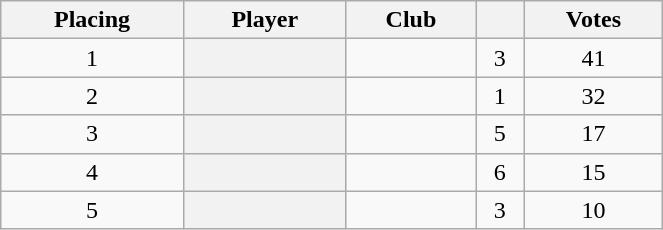<table class="wikitable plainrowheaders sortable" style="text-align:center; width:35%">
<tr>
<th class=unsortable>Placing</th>
<th>Player</th>
<th>Club</th>
<th></th>
<th>Votes</th>
</tr>
<tr>
<td>1</td>
<th scope=row></th>
<td align=left></td>
<td>3</td>
<td>41</td>
</tr>
<tr>
<td>2</td>
<th scope=row></th>
<td align=left></td>
<td>1</td>
<td>32</td>
</tr>
<tr>
<td>3</td>
<th scope=row></th>
<td align=left></td>
<td>5</td>
<td>17</td>
</tr>
<tr>
<td>4</td>
<th scope=row></th>
<td align=left></td>
<td>6</td>
<td>15</td>
</tr>
<tr>
<td>5</td>
<th scope=row></th>
<td align=left></td>
<td>3</td>
<td>10</td>
</tr>
</table>
